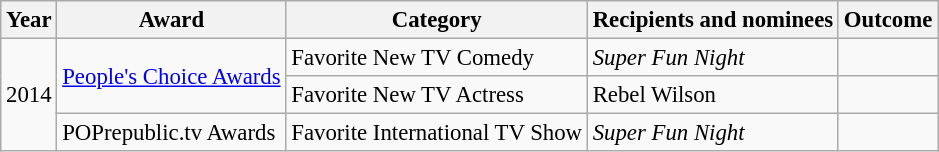<table class="wikitable" style="font-size: 95%;">
<tr style="text-align:center;">
<th>Year</th>
<th>Award</th>
<th>Category</th>
<th>Recipients and nominees</th>
<th>Outcome</th>
</tr>
<tr>
<td rowspan=3>2014</td>
<td rowspan=2><a href='#'>People's Choice Awards</a></td>
<td>Favorite New TV Comedy</td>
<td><em>Super Fun Night</em></td>
<td></td>
</tr>
<tr>
<td>Favorite New TV Actress</td>
<td>Rebel Wilson</td>
<td></td>
</tr>
<tr>
<td>POPrepublic.tv Awards</td>
<td>Favorite International TV Show</td>
<td><em>Super Fun Night</em></td>
<td></td>
</tr>
</table>
